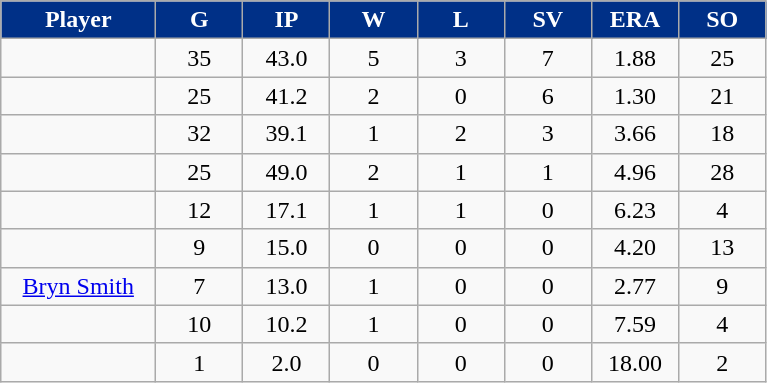<table class="wikitable sortable">
<tr>
<th style="background:#003087;color:#FFFFFF;" width="16%">Player</th>
<th style="background:#003087;color:#FFFFFF;" width="9%">G</th>
<th style="background:#003087;color:#FFFFFF;" width="9%">IP</th>
<th style="background:#003087;color:#FFFFFF;" width="9%">W</th>
<th style="background:#003087;color:#FFFFFF;" width="9%">L</th>
<th style="background:#003087;color:#FFFFFF;" width="9%">SV</th>
<th style="background:#003087;color:#FFFFFF;" width="9%">ERA</th>
<th style="background:#003087;color:#FFFFFF;" width="9%">SO</th>
</tr>
<tr align="center">
<td></td>
<td>35</td>
<td>43.0</td>
<td>5</td>
<td>3</td>
<td>7</td>
<td>1.88</td>
<td>25</td>
</tr>
<tr align="center">
<td></td>
<td>25</td>
<td>41.2</td>
<td>2</td>
<td>0</td>
<td>6</td>
<td>1.30</td>
<td>21</td>
</tr>
<tr align=center>
<td></td>
<td>32</td>
<td>39.1</td>
<td>1</td>
<td>2</td>
<td>3</td>
<td>3.66</td>
<td>18</td>
</tr>
<tr align="center">
<td></td>
<td>25</td>
<td>49.0</td>
<td>2</td>
<td>1</td>
<td>1</td>
<td>4.96</td>
<td>28</td>
</tr>
<tr align="center">
<td></td>
<td>12</td>
<td>17.1</td>
<td>1</td>
<td>1</td>
<td>0</td>
<td>6.23</td>
<td>4</td>
</tr>
<tr align="center">
<td></td>
<td>9</td>
<td>15.0</td>
<td>0</td>
<td>0</td>
<td>0</td>
<td>4.20</td>
<td>13</td>
</tr>
<tr align="center">
<td><a href='#'>Bryn Smith</a></td>
<td>7</td>
<td>13.0</td>
<td>1</td>
<td>0</td>
<td>0</td>
<td>2.77</td>
<td>9</td>
</tr>
<tr align=center>
<td></td>
<td>10</td>
<td>10.2</td>
<td>1</td>
<td>0</td>
<td>0</td>
<td>7.59</td>
<td>4</td>
</tr>
<tr align="center">
<td></td>
<td>1</td>
<td>2.0</td>
<td>0</td>
<td>0</td>
<td>0</td>
<td>18.00</td>
<td>2</td>
</tr>
</table>
